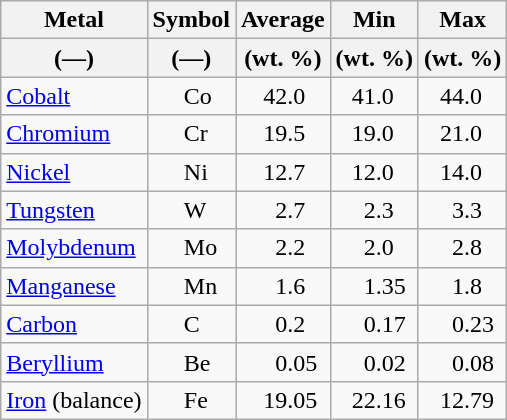<table class="wikitable">
<tr>
<th>Metal</th>
<th>Symbol</th>
<th>Average</th>
<th>Min</th>
<th>Max</th>
</tr>
<tr>
<th>(—)</th>
<th>(—)</th>
<th>(wt. %)</th>
<th>(wt. %)</th>
<th>(wt. %)</th>
</tr>
<tr>
<td><a href='#'>Cobalt</a></td>
<td style="padding-left: 1.5em;">Co</td>
<td style="text-align:right; padding-right: 1em;">42.0</td>
<td style="text-align:right; padding-right: 1em;">41.0</td>
<td style="text-align:right; padding-right: 1em;">44.0</td>
</tr>
<tr>
<td><a href='#'>Chromium</a></td>
<td style="padding-left: 1.5em;">Cr</td>
<td style="text-align:right; padding-right: 1em;">19.5</td>
<td style="text-align:right; padding-right: 1em;">19.0</td>
<td style="text-align:right; padding-right: 1em;">21.0</td>
</tr>
<tr>
<td><a href='#'>Nickel</a></td>
<td style="padding-left: 1.5em;">Ni</td>
<td style="text-align:right; padding-right: 1em;">12.7</td>
<td style="text-align:right; padding-right: 1em;">12.0</td>
<td style="text-align:right; padding-right: 1em;">14.0</td>
</tr>
<tr>
<td><a href='#'>Tungsten</a></td>
<td style="padding-left: 1.5em;">W</td>
<td style="text-align:right; padding-right: 1em;">2.7</td>
<td style="text-align:right; padding-right: 1em;">2.3</td>
<td style="text-align:right; padding-right: 1em;">3.3</td>
</tr>
<tr>
<td><a href='#'>Molybdenum</a></td>
<td style="padding-left: 1.5em;">Mo</td>
<td style="text-align:right; padding-right: 1em;">2.2</td>
<td style="text-align:right; padding-right: 1em;">2.0</td>
<td style="text-align:right; padding-right: 1em;">2.8</td>
</tr>
<tr>
<td><a href='#'>Manganese</a></td>
<td style="padding-left: 1.5em;">Mn</td>
<td style="text-align:right; padding-right: 1em;">1.6</td>
<td style="text-align:right; padding-right: 0.5em;">1.35</td>
<td style="text-align:right; padding-right: 1em;">1.8</td>
</tr>
<tr>
<td><a href='#'>Carbon</a></td>
<td style="padding-left: 1.5em;">C</td>
<td style="text-align:right; padding-right: 1em;">0.2</td>
<td style="text-align:right; padding-right: 0.5em;">0.17</td>
<td style="text-align:right; padding-right: 0.5em;">0.23</td>
</tr>
<tr>
<td><a href='#'>Beryllium</a></td>
<td style="padding-left: 1.5em;">Be</td>
<td style="text-align:right; padding-right: 0.5em;">0.05</td>
<td style="text-align:right; padding-right: 0.5em;">0.02</td>
<td style="text-align:right; padding-right: 0.5em;">0.08</td>
</tr>
<tr>
<td><a href='#'>Iron</a> (balance)</td>
<td style="padding-left: 1.5em;">Fe</td>
<td style="text-align:right; padding-right: 0.5em;">19.05</td>
<td style="text-align:right; padding-right: 0.5em;">22.16</td>
<td style="text-align:right; padding-right: 0.5em;">12.79</td>
</tr>
</table>
